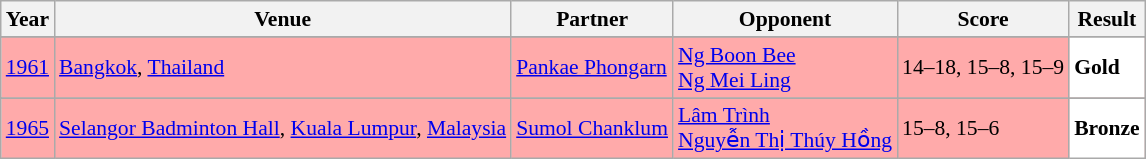<table class="sortable wikitable" style="font-size: 90%;">
<tr>
<th>Year</th>
<th>Venue</th>
<th>Partner</th>
<th>Opponent</th>
<th>Score</th>
<th>Result</th>
</tr>
<tr>
</tr>
<tr style="background:#FFAAAA">
<td align="center"><a href='#'>1961</a></td>
<td align="left"><a href='#'>Bangkok</a>, <a href='#'>Thailand</a></td>
<td align="left"> <a href='#'>Pankae Phongarn</a></td>
<td align="left"> <a href='#'>Ng Boon Bee</a><br> <a href='#'>Ng Mei Ling</a></td>
<td align="left">14–18, 15–8, 15–9</td>
<td style="text-align:left; background:white"> <strong>Gold</strong></td>
</tr>
<tr>
</tr>
<tr style="background:#FFAAAA">
<td align="center"><a href='#'>1965</a></td>
<td align="left"><a href='#'>Selangor Badminton Hall</a>, <a href='#'>Kuala Lumpur</a>, <a href='#'>Malaysia</a></td>
<td align="left"> <a href='#'>Sumol Chanklum</a></td>
<td align="left"> <a href='#'>Lâm Trình</a><br> <a href='#'>Nguyễn Thị Thúy Hồng</a></td>
<td align="left">15–8, 15–6</td>
<td style="text-align:left; background:white"> <strong>Bronze</strong></td>
</tr>
</table>
